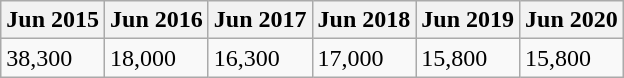<table class="wikitable">
<tr>
<th>Jun 2015</th>
<th>Jun 2016</th>
<th>Jun 2017</th>
<th>Jun 2018</th>
<th>Jun 2019</th>
<th>Jun 2020</th>
</tr>
<tr>
<td>38,300</td>
<td>18,000</td>
<td>16,300</td>
<td>17,000</td>
<td>15,800</td>
<td>15,800</td>
</tr>
</table>
